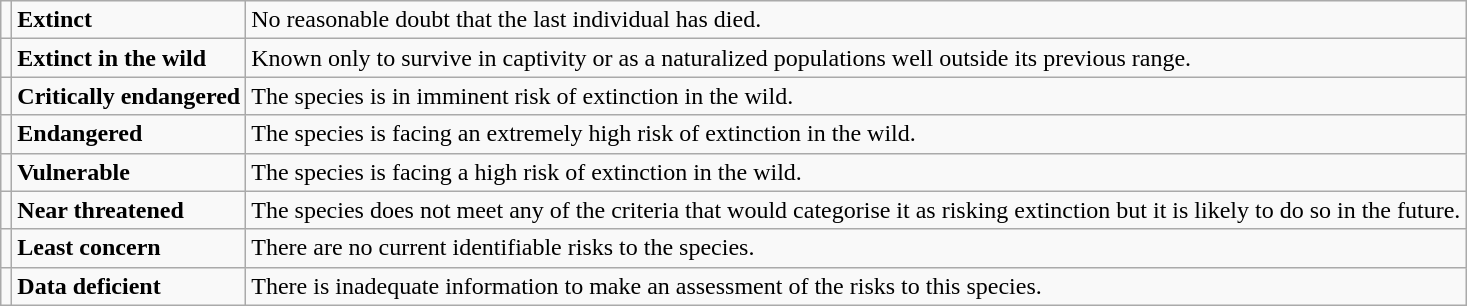<table class="wikitable" style="text-align:left">
<tr>
<td></td>
<td><strong>Extinct</strong></td>
<td>No reasonable doubt that the last individual has died.</td>
</tr>
<tr>
<td></td>
<td><strong>Extinct in the wild</strong></td>
<td>Known only to survive in captivity or as a naturalized populations well outside its previous range.</td>
</tr>
<tr>
<td></td>
<td><strong>Critically endangered</strong></td>
<td>The species is in imminent risk of extinction in the wild.</td>
</tr>
<tr>
<td></td>
<td><strong>Endangered</strong></td>
<td>The species is facing an extremely high risk of extinction in the wild.</td>
</tr>
<tr>
<td></td>
<td><strong>Vulnerable</strong></td>
<td>The species is facing a high risk of extinction in the wild.</td>
</tr>
<tr>
<td></td>
<td><strong>Near threatened</strong></td>
<td>The species does not meet any of the criteria that would categorise it as risking extinction but it is likely to do so in the future.</td>
</tr>
<tr>
<td></td>
<td><strong>Least concern</strong></td>
<td>There are no current identifiable risks to the species.</td>
</tr>
<tr>
<td></td>
<td><strong>Data deficient</strong></td>
<td>There is inadequate information to make an assessment of the risks to this species.</td>
</tr>
</table>
